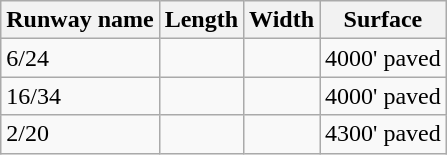<table class="wikitable">
<tr>
<th>Runway name</th>
<th>Length</th>
<th>Width</th>
<th>Surface</th>
</tr>
<tr>
<td>6/24</td>
<td></td>
<td></td>
<td>4000' paved</td>
</tr>
<tr>
<td>16/34</td>
<td></td>
<td></td>
<td>4000' paved</td>
</tr>
<tr>
<td>2/20</td>
<td></td>
<td></td>
<td>4300' paved</td>
</tr>
</table>
